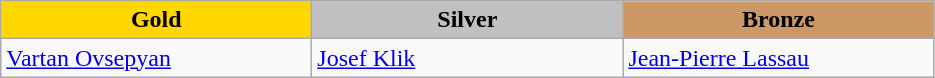<table class="wikitable" style="text-align:left">
<tr align="center">
<td width=200 bgcolor=gold><strong>Gold</strong></td>
<td width=200 bgcolor=silver><strong>Silver</strong></td>
<td width=200 bgcolor=CC9966><strong>Bronze</strong></td>
</tr>
<tr>
<td><a href='#'>Vartan Ovsepyan</a><br><em></em></td>
<td><a href='#'>Josef Klik</a><br><em></em></td>
<td><a href='#'>Jean-Pierre Lassau</a><br><em></em></td>
</tr>
</table>
